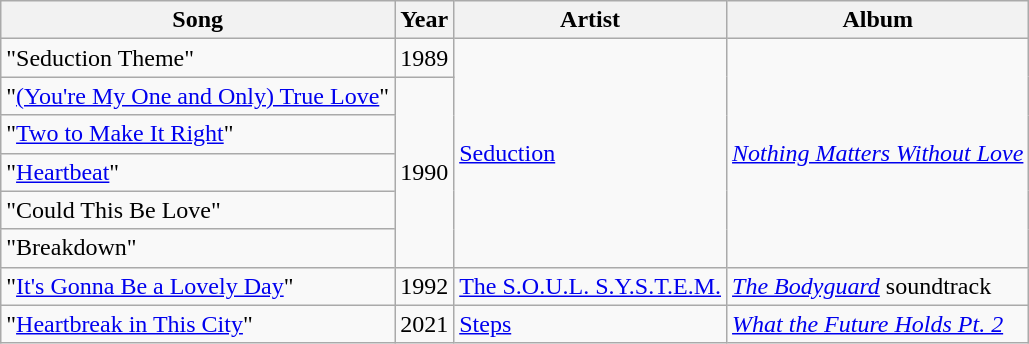<table class="wikitable">
<tr>
<th>Song</th>
<th>Year</th>
<th>Artist</th>
<th>Album</th>
</tr>
<tr>
<td>"Seduction Theme"</td>
<td>1989</td>
<td rowspan="6"><a href='#'>Seduction</a></td>
<td rowspan="6"><em><a href='#'>Nothing Matters Without Love</a></em></td>
</tr>
<tr>
<td>"<a href='#'>(You're My One and Only) True Love</a>"</td>
<td rowspan="5">1990</td>
</tr>
<tr>
<td>"<a href='#'>Two to Make It Right</a>"</td>
</tr>
<tr>
<td>"<a href='#'>Heartbeat</a>"</td>
</tr>
<tr>
<td>"Could This Be Love"</td>
</tr>
<tr>
<td>"Breakdown"</td>
</tr>
<tr>
<td>"<a href='#'>It's Gonna Be a Lovely Day</a>"</td>
<td>1992</td>
<td><a href='#'>The S.O.U.L. S.Y.S.T.E.M.</a></td>
<td><em><a href='#'>The Bodyguard</a></em> soundtrack</td>
</tr>
<tr>
<td>"<a href='#'>Heartbreak in This City</a>"</td>
<td>2021</td>
<td><a href='#'>Steps</a></td>
<td><em><a href='#'>What the Future Holds Pt. 2</a></em></td>
</tr>
</table>
